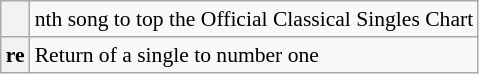<table class="wikitable plainrowheaders" style="font-size:90%;">
<tr>
<th scope=col></th>
<td>nth song to top the Official Classical Singles Chart</td>
</tr>
<tr>
<th scope=row style="text-align:center;">re</th>
<td>Return of a single to number one</td>
</tr>
</table>
